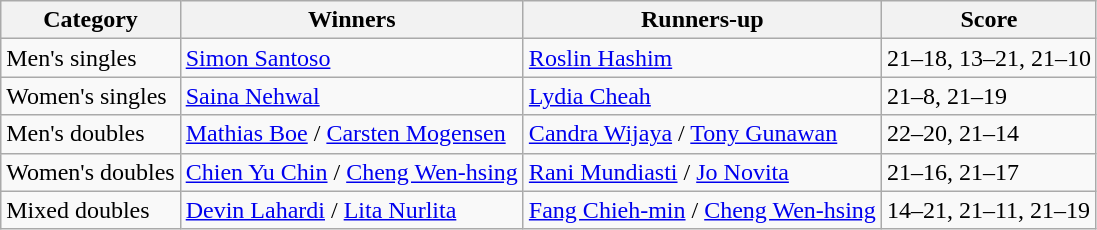<table class=wikitable style="white-space:nowrap;">
<tr>
<th>Category</th>
<th>Winners</th>
<th>Runners-up</th>
<th>Score</th>
</tr>
<tr>
<td>Men's singles</td>
<td> <a href='#'>Simon Santoso</a></td>
<td> <a href='#'>Roslin Hashim</a></td>
<td>21–18, 13–21, 21–10</td>
</tr>
<tr>
<td>Women's singles</td>
<td> <a href='#'>Saina Nehwal</a></td>
<td> <a href='#'>Lydia Cheah</a></td>
<td>21–8, 21–19</td>
</tr>
<tr>
<td>Men's doubles</td>
<td> <a href='#'>Mathias Boe</a> / <a href='#'>Carsten Mogensen</a></td>
<td> <a href='#'>Candra Wijaya</a> /  <a href='#'>Tony Gunawan</a></td>
<td>22–20, 21–14</td>
</tr>
<tr>
<td>Women's doubles</td>
<td> <a href='#'>Chien Yu Chin</a> / <a href='#'>Cheng Wen-hsing</a></td>
<td> <a href='#'>Rani Mundiasti</a> / <a href='#'>Jo Novita</a></td>
<td>21–16, 21–17</td>
</tr>
<tr>
<td>Mixed doubles</td>
<td> <a href='#'>Devin Lahardi</a> / <a href='#'>Lita Nurlita</a></td>
<td> <a href='#'>Fang Chieh-min</a> / <a href='#'>Cheng Wen-hsing</a></td>
<td>14–21, 21–11, 21–19</td>
</tr>
</table>
